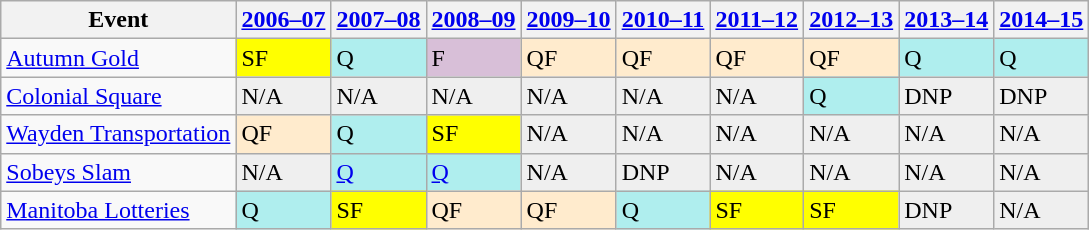<table class="wikitable" border="1">
<tr>
<th>Event</th>
<th><a href='#'>2006–07</a></th>
<th><a href='#'>2007–08</a></th>
<th><a href='#'>2008–09</a></th>
<th><a href='#'>2009–10</a></th>
<th><a href='#'>2010–11</a></th>
<th><a href='#'>2011–12</a></th>
<th><a href='#'>2012–13</a></th>
<th><a href='#'>2013–14</a></th>
<th><a href='#'>2014–15</a></th>
</tr>
<tr>
<td><a href='#'>Autumn Gold</a></td>
<td style="background:yellow;">SF</td>
<td style="background:#afeeee;">Q</td>
<td style="background:thistle;">F</td>
<td style="background:#ffebcd;">QF</td>
<td style="background:#ffebcd;">QF</td>
<td style="background:#ffebcd;">QF</td>
<td style="background:#ffebcd;">QF</td>
<td style="background:#afeeee;">Q</td>
<td style="background:#afeeee;">Q</td>
</tr>
<tr>
<td><a href='#'>Colonial Square</a></td>
<td style="background:#EFEFEF;">N/A</td>
<td style="background:#EFEFEF;">N/A</td>
<td style="background:#EFEFEF;">N/A</td>
<td style="background:#EFEFEF;">N/A</td>
<td style="background:#EFEFEF;">N/A</td>
<td style="background:#EFEFEF;">N/A</td>
<td style="background:#afeeee;">Q</td>
<td style="background:#EFEFEF;">DNP</td>
<td style="background:#EFEFEF;">DNP</td>
</tr>
<tr>
<td><a href='#'>Wayden Transportation</a></td>
<td style="background:#ffebcd;">QF</td>
<td style="background:#afeeee;">Q</td>
<td style="background:yellow;">SF</td>
<td style="background:#EFEFEF;">N/A</td>
<td style="background:#EFEFEF;">N/A</td>
<td style="background:#EFEFEF;">N/A</td>
<td style="background:#EFEFEF;">N/A</td>
<td style="background:#EFEFEF;">N/A</td>
<td style="background:#EFEFEF;">N/A</td>
</tr>
<tr>
<td><a href='#'>Sobeys Slam</a></td>
<td style="background:#EFEFEF;">N/A</td>
<td style="background:#afeeee;"><a href='#'>Q</a></td>
<td style="background:#afeeee;"><a href='#'>Q</a></td>
<td style="background:#EFEFEF;">N/A</td>
<td style="background:#EFEFEF;">DNP</td>
<td style="background:#EFEFEF;">N/A</td>
<td style="background:#EFEFEF;">N/A</td>
<td style="background:#EFEFEF;">N/A</td>
<td style="background:#EFEFEF;">N/A</td>
</tr>
<tr>
<td><a href='#'>Manitoba Lotteries</a></td>
<td style="background:#afeeee;">Q</td>
<td style="background:yellow;">SF</td>
<td style="background:#ffebcd;">QF</td>
<td style="background:#ffebcd;">QF</td>
<td style="background:#afeeee;">Q</td>
<td style="background:yellow;">SF</td>
<td style="background:yellow;">SF</td>
<td style="background:#EFEFEF;">DNP</td>
<td style="background:#EFEFEF;">N/A</td>
</tr>
</table>
